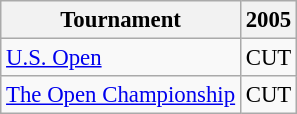<table class="wikitable" style="font-size:95%;text-align:center;">
<tr>
<th>Tournament</th>
<th>2005</th>
</tr>
<tr>
<td align=left><a href='#'>U.S. Open</a></td>
<td>CUT</td>
</tr>
<tr>
<td align=left><a href='#'>The Open Championship</a></td>
<td>CUT</td>
</tr>
</table>
